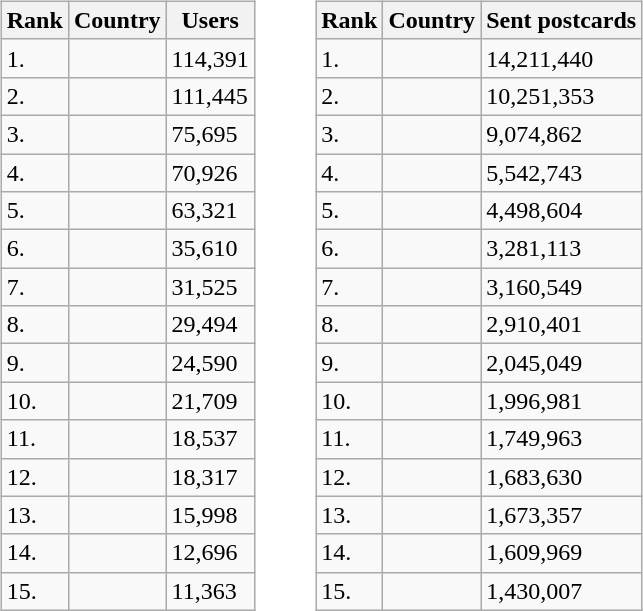<table>
<tr valign=top>
<td><br><table class='wikitable sortable'>
<tr>
<th>Rank</th>
<th>Country</th>
<th>Users</th>
</tr>
<tr>
<td>1.</td>
<td></td>
<td>114,391</td>
</tr>
<tr>
<td>2.</td>
<td></td>
<td>111,445</td>
</tr>
<tr>
<td>3.</td>
<td></td>
<td>75,695</td>
</tr>
<tr>
<td>4.</td>
<td></td>
<td>70,926</td>
</tr>
<tr>
<td>5.</td>
<td></td>
<td>63,321</td>
</tr>
<tr>
<td>6.</td>
<td></td>
<td>35,610</td>
</tr>
<tr>
<td>7.</td>
<td></td>
<td>31,525</td>
</tr>
<tr>
<td>8.</td>
<td></td>
<td>29,494</td>
</tr>
<tr>
<td>9.</td>
<td></td>
<td>24,590</td>
</tr>
<tr>
<td>10.</td>
<td></td>
<td>21,709</td>
</tr>
<tr>
<td>11.</td>
<td></td>
<td>18,537</td>
</tr>
<tr>
<td>12.</td>
<td></td>
<td>18,317</td>
</tr>
<tr>
<td>13.</td>
<td></td>
<td>15,998</td>
</tr>
<tr>
<td>14.</td>
<td></td>
<td>12,696</td>
</tr>
<tr>
<td>15.</td>
<td></td>
<td>11,363</td>
</tr>
</table>
</td>
<td>    </td>
<td><br><table class='wikitable sortable'>
<tr>
<th>Rank</th>
<th>Country</th>
<th>Sent postcards</th>
</tr>
<tr>
<td>1.</td>
<td></td>
<td>14,211,440</td>
</tr>
<tr>
<td>2.</td>
<td></td>
<td>10,251,353</td>
</tr>
<tr>
<td>3.</td>
<td></td>
<td>9,074,862</td>
</tr>
<tr>
<td>4.</td>
<td></td>
<td>5,542,743</td>
</tr>
<tr>
<td>5.</td>
<td></td>
<td>4,498,604</td>
</tr>
<tr>
<td>6.</td>
<td></td>
<td>3,281,113</td>
</tr>
<tr>
<td>7.</td>
<td></td>
<td>3,160,549</td>
</tr>
<tr>
<td>8.</td>
<td></td>
<td>2,910,401</td>
</tr>
<tr>
<td>9.</td>
<td></td>
<td>2,045,049</td>
</tr>
<tr>
<td>10.</td>
<td></td>
<td>1,996,981</td>
</tr>
<tr>
<td>11.</td>
<td></td>
<td>1,749,963</td>
</tr>
<tr>
<td>12.</td>
<td></td>
<td>1,683,630</td>
</tr>
<tr>
<td>13.</td>
<td></td>
<td>1,673,357</td>
</tr>
<tr>
<td>14.</td>
<td></td>
<td>1,609,969</td>
</tr>
<tr>
<td>15.</td>
<td></td>
<td>1,430,007</td>
</tr>
</table>
</td>
</tr>
</table>
